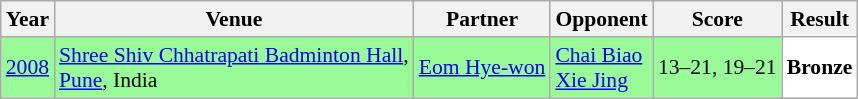<table class="sortable wikitable" style="font-size: 90%;">
<tr>
<th>Year</th>
<th>Venue</th>
<th>Partner</th>
<th>Opponent</th>
<th>Score</th>
<th>Result</th>
</tr>
<tr style="background:#98FB98">
<td align="center"><a href='#'>2008</a></td>
<td align="left"><a href='#'>Shree Shiv Chhatrapati Badminton Hall</a>,<br><a href='#'>Pune</a>, India</td>
<td align="left"> <a href='#'>Eom Hye-won</a></td>
<td align="left"> <a href='#'>Chai Biao</a> <br>  <a href='#'>Xie Jing</a></td>
<td align="left">13–21, 19–21</td>
<td style="text-align:left; background:white"> <strong>Bronze</strong></td>
</tr>
</table>
